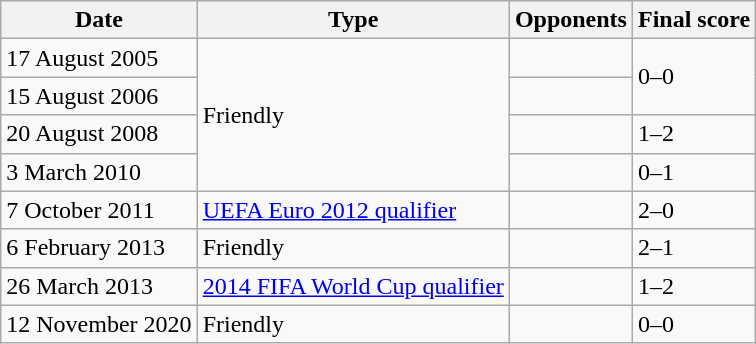<table class="wikitable" style="text-align: center width=60%">
<tr>
<th>Date</th>
<th>Type</th>
<th>Opponents</th>
<th>Final score</th>
</tr>
<tr>
<td>17 August 2005</td>
<td rowspan=4>Friendly</td>
<td></td>
<td rowspan=2>0–0</td>
</tr>
<tr>
<td>15 August 2006</td>
<td></td>
</tr>
<tr>
<td>20 August 2008</td>
<td></td>
<td>1–2</td>
</tr>
<tr>
<td>3 March 2010</td>
<td></td>
<td>0–1</td>
</tr>
<tr>
<td>7 October 2011</td>
<td><a href='#'>UEFA Euro 2012 qualifier</a></td>
<td></td>
<td>2–0</td>
</tr>
<tr>
<td>6 February 2013</td>
<td>Friendly</td>
<td></td>
<td>2–1</td>
</tr>
<tr>
<td>26 March 2013</td>
<td><a href='#'>2014 FIFA World Cup qualifier</a></td>
<td></td>
<td>1–2</td>
</tr>
<tr>
<td>12 November 2020</td>
<td>Friendly</td>
<td></td>
<td>0–0</td>
</tr>
</table>
